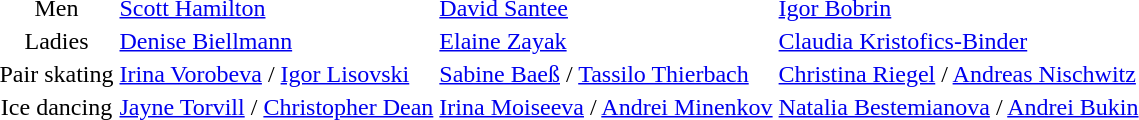<table>
<tr>
<td align=center>Men</td>
<td> <a href='#'>Scott Hamilton</a></td>
<td> <a href='#'>David Santee</a></td>
<td> <a href='#'>Igor Bobrin</a></td>
</tr>
<tr>
<td align=center>Ladies</td>
<td> <a href='#'>Denise Biellmann</a></td>
<td> <a href='#'>Elaine Zayak</a></td>
<td> <a href='#'>Claudia Kristofics-Binder</a></td>
</tr>
<tr>
<td align=center>Pair skating</td>
<td> <a href='#'>Irina Vorobeva</a> / <a href='#'>Igor Lisovski</a></td>
<td> <a href='#'>Sabine Baeß</a> / <a href='#'>Tassilo Thierbach</a></td>
<td> <a href='#'>Christina Riegel</a> / <a href='#'>Andreas Nischwitz</a></td>
</tr>
<tr>
<td align=center>Ice dancing</td>
<td> <a href='#'>Jayne Torvill</a> / <a href='#'>Christopher Dean</a></td>
<td> <a href='#'>Irina Moiseeva</a> / <a href='#'>Andrei Minenkov</a></td>
<td> <a href='#'>Natalia Bestemianova</a> / <a href='#'>Andrei Bukin</a></td>
</tr>
</table>
